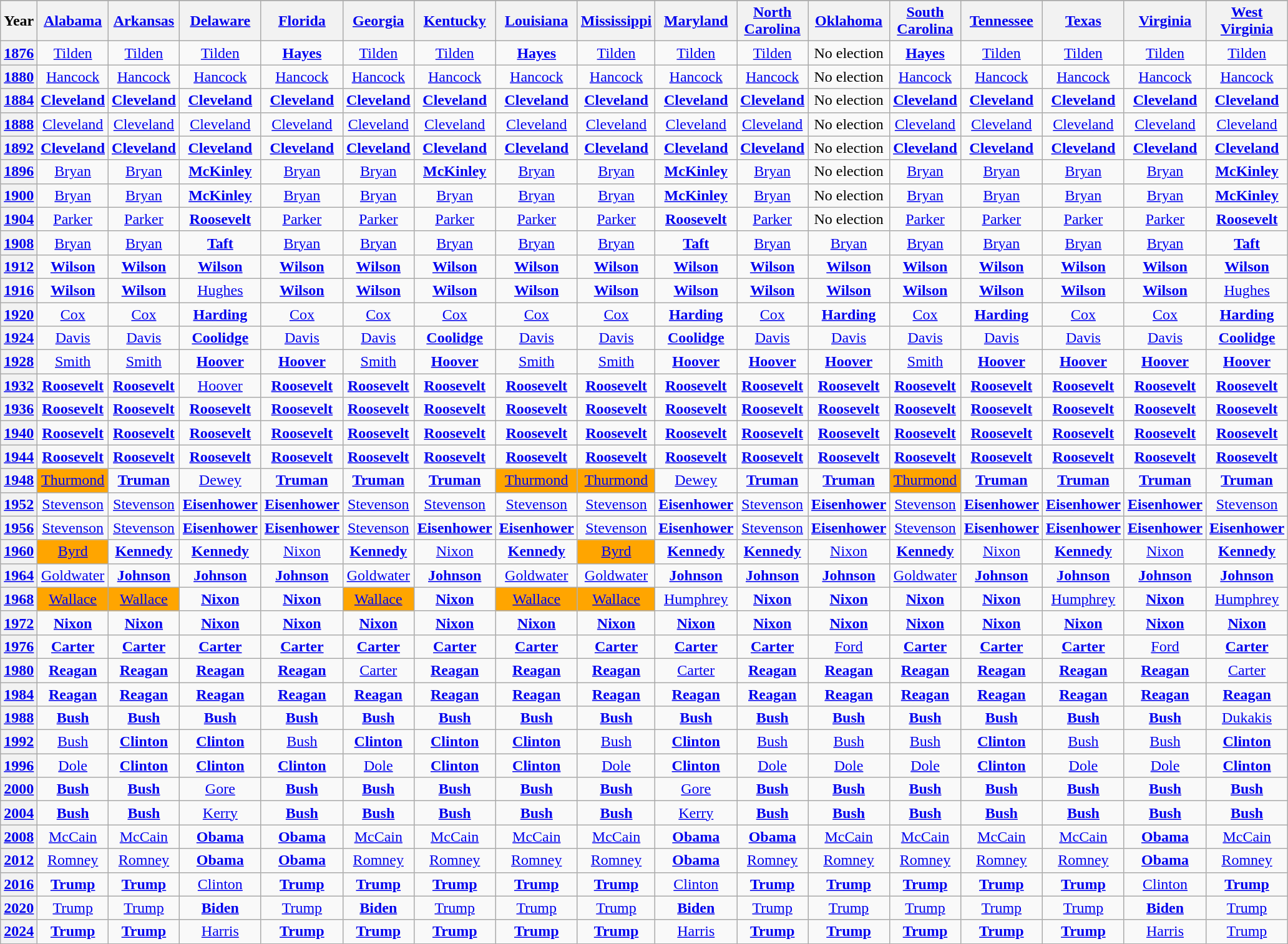<table class="wikitable sticky-table-row1 sticky-table-col1" style="text-align:center;">
<tr>
</tr>
<tr>
<th scope="col">Year</th>
<th scope="col"><a href='#'>Alabama</a></th>
<th scope="col"><a href='#'>Arkansas</a></th>
<th scope="col"><a href='#'>Delaware</a></th>
<th scope="col"><a href='#'>Florida</a></th>
<th scope="col"><a href='#'>Georgia</a></th>
<th scope="col"><a href='#'>Kentucky</a></th>
<th scope="col"><a href='#'>Louisiana</a></th>
<th scope="col"><a href='#'>Mississippi</a></th>
<th scope="col"><a href='#'>Maryland</a></th>
<th scope="col"><a href='#'>North Carolina</a></th>
<th scope="col"><a href='#'>Oklahoma</a></th>
<th scope="col"><a href='#'>South Carolina</a></th>
<th scope="col"><a href='#'>Tennessee</a></th>
<th scope="col"><a href='#'>Texas</a></th>
<th scope="col"><a href='#'>Virginia</a></th>
<th scope="col"><a href='#'>West Virginia</a></th>
</tr>
<tr>
<th scope="row"><a href='#'>1876</a></th>
<td><a href='#'>Tilden</a></td>
<td><a href='#'>Tilden</a></td>
<td><a href='#'>Tilden</a></td>
<td><strong><a href='#'>Hayes</a></strong></td>
<td><a href='#'>Tilden</a></td>
<td><a href='#'>Tilden</a></td>
<td><strong><a href='#'>Hayes</a></strong></td>
<td><a href='#'>Tilden</a></td>
<td><a href='#'>Tilden</a></td>
<td><a href='#'>Tilden</a></td>
<td>No election</td>
<td><strong><a href='#'>Hayes</a></strong></td>
<td><a href='#'>Tilden</a></td>
<td><a href='#'>Tilden</a></td>
<td><a href='#'>Tilden</a></td>
<td><a href='#'>Tilden</a></td>
</tr>
<tr>
<th scope="row"><a href='#'>1880</a></th>
<td><a href='#'>Hancock</a></td>
<td><a href='#'>Hancock</a></td>
<td><a href='#'>Hancock</a></td>
<td><a href='#'>Hancock</a></td>
<td><a href='#'>Hancock</a></td>
<td><a href='#'>Hancock</a></td>
<td><a href='#'>Hancock</a></td>
<td><a href='#'>Hancock</a></td>
<td><a href='#'>Hancock</a></td>
<td><a href='#'>Hancock</a></td>
<td>No election</td>
<td><a href='#'>Hancock</a></td>
<td><a href='#'>Hancock</a></td>
<td><a href='#'>Hancock</a></td>
<td><a href='#'>Hancock</a></td>
<td><a href='#'>Hancock</a></td>
</tr>
<tr>
<th scope="row"><a href='#'>1884</a></th>
<td><strong><a href='#'>Cleveland</a></strong></td>
<td><strong><a href='#'>Cleveland</a></strong></td>
<td><strong><a href='#'>Cleveland</a></strong></td>
<td><strong><a href='#'>Cleveland</a></strong></td>
<td><strong><a href='#'>Cleveland</a></strong></td>
<td><strong><a href='#'>Cleveland</a></strong></td>
<td><strong><a href='#'>Cleveland</a></strong></td>
<td><strong><a href='#'>Cleveland</a></strong></td>
<td><strong><a href='#'>Cleveland</a></strong></td>
<td><strong><a href='#'>Cleveland</a></strong></td>
<td>No election</td>
<td><strong><a href='#'>Cleveland</a></strong></td>
<td><strong><a href='#'>Cleveland</a></strong></td>
<td><strong><a href='#'>Cleveland</a></strong></td>
<td><strong><a href='#'>Cleveland</a></strong></td>
<td><strong><a href='#'>Cleveland</a></strong></td>
</tr>
<tr>
<th scope="row"><a href='#'>1888</a></th>
<td><a href='#'>Cleveland</a></td>
<td><a href='#'>Cleveland</a></td>
<td><a href='#'>Cleveland</a></td>
<td><a href='#'>Cleveland</a></td>
<td><a href='#'>Cleveland</a></td>
<td><a href='#'>Cleveland</a></td>
<td><a href='#'>Cleveland</a></td>
<td><a href='#'>Cleveland</a></td>
<td><a href='#'>Cleveland</a></td>
<td><a href='#'>Cleveland</a></td>
<td>No election</td>
<td><a href='#'>Cleveland</a></td>
<td><a href='#'>Cleveland</a></td>
<td><a href='#'>Cleveland</a></td>
<td><a href='#'>Cleveland</a></td>
<td><a href='#'>Cleveland</a></td>
</tr>
<tr>
<th scope="row"><a href='#'>1892</a></th>
<td><strong><a href='#'>Cleveland</a></strong></td>
<td><strong><a href='#'>Cleveland</a></strong></td>
<td><strong><a href='#'>Cleveland</a></strong></td>
<td><strong><a href='#'>Cleveland</a></strong></td>
<td><strong><a href='#'>Cleveland</a></strong></td>
<td><strong><a href='#'>Cleveland</a></strong></td>
<td><strong><a href='#'>Cleveland</a></strong></td>
<td><strong><a href='#'>Cleveland</a></strong></td>
<td><strong><a href='#'>Cleveland</a></strong></td>
<td><strong><a href='#'>Cleveland</a></strong></td>
<td>No election</td>
<td><strong><a href='#'>Cleveland</a></strong></td>
<td><strong><a href='#'>Cleveland</a></strong></td>
<td><strong><a href='#'>Cleveland</a></strong></td>
<td><strong><a href='#'>Cleveland</a></strong></td>
<td><strong><a href='#'>Cleveland</a></strong></td>
</tr>
<tr>
<th scope="row"><a href='#'>1896</a></th>
<td><a href='#'>Bryan</a></td>
<td><a href='#'>Bryan</a></td>
<td><strong><a href='#'>McKinley</a></strong></td>
<td><a href='#'>Bryan</a></td>
<td><a href='#'>Bryan</a></td>
<td><strong><a href='#'>McKinley</a></strong></td>
<td><a href='#'>Bryan</a></td>
<td><a href='#'>Bryan</a></td>
<td><strong><a href='#'>McKinley</a></strong></td>
<td><a href='#'>Bryan</a></td>
<td>No election</td>
<td><a href='#'>Bryan</a></td>
<td><a href='#'>Bryan</a></td>
<td><a href='#'>Bryan</a></td>
<td><a href='#'>Bryan</a></td>
<td><strong><a href='#'>McKinley</a></strong></td>
</tr>
<tr>
<th scope="row"><a href='#'>1900</a></th>
<td><a href='#'>Bryan</a></td>
<td><a href='#'>Bryan</a></td>
<td><strong><a href='#'>McKinley</a></strong></td>
<td><a href='#'>Bryan</a></td>
<td><a href='#'>Bryan</a></td>
<td><a href='#'>Bryan</a></td>
<td><a href='#'>Bryan</a></td>
<td><a href='#'>Bryan</a></td>
<td><strong><a href='#'>McKinley</a></strong></td>
<td><a href='#'>Bryan</a></td>
<td>No election</td>
<td><a href='#'>Bryan</a></td>
<td><a href='#'>Bryan</a></td>
<td><a href='#'>Bryan</a></td>
<td><a href='#'>Bryan</a></td>
<td><strong><a href='#'>McKinley</a></strong></td>
</tr>
<tr>
<th scope="row"><a href='#'>1904</a></th>
<td><a href='#'>Parker</a></td>
<td><a href='#'>Parker</a></td>
<td><strong><a href='#'>Roosevelt</a></strong></td>
<td><a href='#'>Parker</a></td>
<td><a href='#'>Parker</a></td>
<td><a href='#'>Parker</a></td>
<td><a href='#'>Parker</a></td>
<td><a href='#'>Parker</a></td>
<td><strong><a href='#'>Roosevelt</a></strong></td>
<td><a href='#'>Parker</a></td>
<td>No election</td>
<td><a href='#'>Parker</a></td>
<td><a href='#'>Parker</a></td>
<td><a href='#'>Parker</a></td>
<td><a href='#'>Parker</a></td>
<td><strong><a href='#'>Roosevelt</a></strong></td>
</tr>
<tr>
<th scope="row"><a href='#'>1908</a></th>
<td><a href='#'>Bryan</a></td>
<td><a href='#'>Bryan</a></td>
<td><strong><a href='#'>Taft</a></strong></td>
<td><a href='#'>Bryan</a></td>
<td><a href='#'>Bryan</a></td>
<td><a href='#'>Bryan</a></td>
<td><a href='#'>Bryan</a></td>
<td><a href='#'>Bryan</a></td>
<td><strong><a href='#'>Taft</a></strong></td>
<td><a href='#'>Bryan</a></td>
<td><a href='#'>Bryan</a></td>
<td><a href='#'>Bryan</a></td>
<td><a href='#'>Bryan</a></td>
<td><a href='#'>Bryan</a></td>
<td><a href='#'>Bryan</a></td>
<td><strong><a href='#'>Taft</a></strong></td>
</tr>
<tr>
<th scope="row"><a href='#'>1912</a></th>
<td><strong><a href='#'>Wilson</a></strong></td>
<td><strong><a href='#'>Wilson</a></strong></td>
<td><strong><a href='#'>Wilson</a></strong></td>
<td><strong><a href='#'>Wilson</a></strong></td>
<td><strong><a href='#'>Wilson</a></strong></td>
<td><strong><a href='#'>Wilson</a></strong></td>
<td><strong><a href='#'>Wilson</a></strong></td>
<td><strong><a href='#'>Wilson</a></strong></td>
<td><strong><a href='#'>Wilson</a></strong></td>
<td><strong><a href='#'>Wilson</a></strong></td>
<td><strong><a href='#'>Wilson</a></strong></td>
<td><strong><a href='#'>Wilson</a></strong></td>
<td><strong><a href='#'>Wilson</a></strong></td>
<td><strong><a href='#'>Wilson</a></strong></td>
<td><strong><a href='#'>Wilson</a></strong></td>
<td><strong><a href='#'>Wilson</a></strong></td>
</tr>
<tr>
<th scope="row"><a href='#'>1916</a></th>
<td><strong><a href='#'>Wilson</a></strong></td>
<td><strong><a href='#'>Wilson</a></strong></td>
<td><a href='#'>Hughes</a></td>
<td><strong><a href='#'>Wilson</a></strong></td>
<td><strong><a href='#'>Wilson</a></strong></td>
<td><strong><a href='#'>Wilson</a></strong></td>
<td><strong><a href='#'>Wilson</a></strong></td>
<td><strong><a href='#'>Wilson</a></strong></td>
<td><strong><a href='#'>Wilson</a></strong></td>
<td><strong><a href='#'>Wilson</a></strong></td>
<td><strong><a href='#'>Wilson</a></strong></td>
<td><strong><a href='#'>Wilson</a></strong></td>
<td><strong><a href='#'>Wilson</a></strong></td>
<td><strong><a href='#'>Wilson</a></strong></td>
<td><strong><a href='#'>Wilson</a></strong></td>
<td><a href='#'>Hughes</a></td>
</tr>
<tr>
<th scope="row"><a href='#'>1920</a></th>
<td><a href='#'>Cox</a></td>
<td><a href='#'>Cox</a></td>
<td><strong><a href='#'>Harding</a></strong></td>
<td><a href='#'>Cox</a></td>
<td><a href='#'>Cox</a></td>
<td><a href='#'>Cox</a></td>
<td><a href='#'>Cox</a></td>
<td><a href='#'>Cox</a></td>
<td><strong><a href='#'>Harding</a></strong></td>
<td><a href='#'>Cox</a></td>
<td><strong><a href='#'>Harding</a></strong></td>
<td><a href='#'>Cox</a></td>
<td><strong><a href='#'>Harding</a></strong></td>
<td><a href='#'>Cox</a></td>
<td><a href='#'>Cox</a></td>
<td><strong><a href='#'>Harding</a></strong></td>
</tr>
<tr>
<th scope="row"><a href='#'>1924</a></th>
<td><a href='#'>Davis</a></td>
<td><a href='#'>Davis</a></td>
<td><strong><a href='#'>Coolidge</a></strong></td>
<td><a href='#'>Davis</a></td>
<td><a href='#'>Davis</a></td>
<td><strong><a href='#'>Coolidge</a></strong></td>
<td><a href='#'>Davis</a></td>
<td><a href='#'>Davis</a></td>
<td><strong><a href='#'>Coolidge</a></strong></td>
<td><a href='#'>Davis</a></td>
<td><a href='#'>Davis</a></td>
<td><a href='#'>Davis</a></td>
<td><a href='#'>Davis</a></td>
<td><a href='#'>Davis</a></td>
<td><a href='#'>Davis</a></td>
<td><strong><a href='#'>Coolidge</a></strong></td>
</tr>
<tr>
<th scope="row"><a href='#'>1928</a></th>
<td><a href='#'>Smith</a></td>
<td><a href='#'>Smith</a></td>
<td><strong><a href='#'>Hoover</a></strong></td>
<td><strong><a href='#'>Hoover</a></strong></td>
<td><a href='#'>Smith</a></td>
<td><strong><a href='#'>Hoover</a></strong></td>
<td><a href='#'>Smith</a></td>
<td><a href='#'>Smith</a></td>
<td><strong><a href='#'>Hoover</a></strong></td>
<td><strong><a href='#'>Hoover</a></strong></td>
<td><strong><a href='#'>Hoover</a></strong></td>
<td><a href='#'>Smith</a></td>
<td><strong><a href='#'>Hoover</a></strong></td>
<td><strong><a href='#'>Hoover</a></strong></td>
<td><strong><a href='#'>Hoover</a></strong></td>
<td><strong><a href='#'>Hoover</a></strong></td>
</tr>
<tr>
<th scope="row"><a href='#'>1932</a></th>
<td><strong><a href='#'>Roosevelt</a></strong></td>
<td><strong><a href='#'>Roosevelt</a></strong></td>
<td><a href='#'>Hoover</a></td>
<td><strong><a href='#'>Roosevelt</a></strong></td>
<td><strong><a href='#'>Roosevelt</a></strong></td>
<td><strong><a href='#'>Roosevelt</a></strong></td>
<td><strong><a href='#'>Roosevelt</a></strong></td>
<td><strong><a href='#'>Roosevelt</a></strong></td>
<td><strong><a href='#'>Roosevelt</a></strong></td>
<td><strong><a href='#'>Roosevelt</a></strong></td>
<td><strong><a href='#'>Roosevelt</a></strong></td>
<td><strong><a href='#'>Roosevelt</a></strong></td>
<td><strong><a href='#'>Roosevelt</a></strong></td>
<td><strong><a href='#'>Roosevelt</a></strong></td>
<td><strong><a href='#'>Roosevelt</a></strong></td>
<td><strong><a href='#'>Roosevelt</a></strong></td>
</tr>
<tr>
<th scope="row"><a href='#'>1936</a></th>
<td><strong><a href='#'>Roosevelt</a></strong></td>
<td><strong><a href='#'>Roosevelt</a></strong></td>
<td><strong><a href='#'>Roosevelt</a></strong></td>
<td><strong><a href='#'>Roosevelt</a></strong></td>
<td><strong><a href='#'>Roosevelt</a></strong></td>
<td><strong><a href='#'>Roosevelt</a></strong></td>
<td><strong><a href='#'>Roosevelt</a></strong></td>
<td><strong><a href='#'>Roosevelt</a></strong></td>
<td><strong><a href='#'>Roosevelt</a></strong></td>
<td><strong><a href='#'>Roosevelt</a></strong></td>
<td><strong><a href='#'>Roosevelt</a></strong></td>
<td><strong><a href='#'>Roosevelt</a></strong></td>
<td><strong><a href='#'>Roosevelt</a></strong></td>
<td><strong><a href='#'>Roosevelt</a></strong></td>
<td><strong><a href='#'>Roosevelt</a></strong></td>
<td><strong><a href='#'>Roosevelt</a></strong></td>
</tr>
<tr>
<th scope="row"><a href='#'>1940</a></th>
<td><strong><a href='#'>Roosevelt</a></strong></td>
<td><strong><a href='#'>Roosevelt</a></strong></td>
<td><strong><a href='#'>Roosevelt</a></strong></td>
<td><strong><a href='#'>Roosevelt</a></strong></td>
<td><strong><a href='#'>Roosevelt</a></strong></td>
<td><strong><a href='#'>Roosevelt</a></strong></td>
<td><strong><a href='#'>Roosevelt</a></strong></td>
<td><strong><a href='#'>Roosevelt</a></strong></td>
<td><strong><a href='#'>Roosevelt</a></strong></td>
<td><strong><a href='#'>Roosevelt</a></strong></td>
<td><strong><a href='#'>Roosevelt</a></strong></td>
<td><strong><a href='#'>Roosevelt</a></strong></td>
<td><strong><a href='#'>Roosevelt</a></strong></td>
<td><strong><a href='#'>Roosevelt</a></strong></td>
<td><strong><a href='#'>Roosevelt</a></strong></td>
<td><strong><a href='#'>Roosevelt</a></strong></td>
</tr>
<tr>
<th scope="row"><a href='#'>1944</a></th>
<td><strong><a href='#'>Roosevelt</a></strong></td>
<td><strong><a href='#'>Roosevelt</a></strong></td>
<td><strong><a href='#'>Roosevelt</a></strong></td>
<td><strong><a href='#'>Roosevelt</a></strong></td>
<td><strong><a href='#'>Roosevelt</a></strong></td>
<td><strong><a href='#'>Roosevelt</a></strong></td>
<td><strong><a href='#'>Roosevelt</a></strong></td>
<td><strong><a href='#'>Roosevelt</a></strong></td>
<td><strong><a href='#'>Roosevelt</a></strong></td>
<td><strong><a href='#'>Roosevelt</a></strong></td>
<td><strong><a href='#'>Roosevelt</a></strong></td>
<td><strong><a href='#'>Roosevelt</a></strong></td>
<td><strong><a href='#'>Roosevelt</a></strong></td>
<td><strong><a href='#'>Roosevelt</a></strong></td>
<td><strong><a href='#'>Roosevelt</a></strong></td>
<td><strong><a href='#'>Roosevelt</a></strong></td>
</tr>
<tr>
<th scope="row"><a href='#'>1948</a></th>
<td bgcolor="orange"><a href='#'>Thurmond</a></td>
<td><strong><a href='#'>Truman</a></strong></td>
<td><a href='#'>Dewey</a></td>
<td><strong><a href='#'>Truman</a></strong></td>
<td><strong><a href='#'>Truman</a></strong></td>
<td><strong><a href='#'>Truman</a></strong></td>
<td bgcolor="orange"><a href='#'>Thurmond</a></td>
<td bgcolor="orange"><a href='#'>Thurmond</a></td>
<td><a href='#'>Dewey</a></td>
<td><strong><a href='#'>Truman</a></strong></td>
<td><strong><a href='#'>Truman</a></strong></td>
<td bgcolor="orange"><a href='#'>Thurmond</a></td>
<td><strong><a href='#'>Truman</a></strong></td>
<td><strong><a href='#'>Truman</a></strong></td>
<td><strong><a href='#'>Truman</a></strong></td>
<td><strong><a href='#'>Truman</a></strong></td>
</tr>
<tr>
<th scope="row"><a href='#'>1952</a></th>
<td><a href='#'>Stevenson</a></td>
<td><a href='#'>Stevenson</a></td>
<td><strong><a href='#'>Eisenhower</a></strong></td>
<td><strong><a href='#'>Eisenhower</a></strong></td>
<td><a href='#'>Stevenson</a></td>
<td><a href='#'>Stevenson</a></td>
<td><a href='#'>Stevenson</a></td>
<td><a href='#'>Stevenson</a></td>
<td><strong><a href='#'>Eisenhower</a></strong></td>
<td><a href='#'>Stevenson</a></td>
<td><strong><a href='#'>Eisenhower</a></strong></td>
<td><a href='#'>Stevenson</a></td>
<td><strong><a href='#'>Eisenhower</a></strong></td>
<td><strong><a href='#'>Eisenhower</a></strong></td>
<td><strong><a href='#'>Eisenhower</a></strong></td>
<td><a href='#'>Stevenson</a></td>
</tr>
<tr>
<th scope="row"><a href='#'>1956</a></th>
<td><a href='#'>Stevenson</a></td>
<td><a href='#'>Stevenson</a></td>
<td><strong><a href='#'>Eisenhower</a></strong></td>
<td><strong><a href='#'>Eisenhower</a></strong></td>
<td><a href='#'>Stevenson</a></td>
<td><strong><a href='#'>Eisenhower</a></strong></td>
<td><strong><a href='#'>Eisenhower</a></strong></td>
<td><a href='#'>Stevenson</a></td>
<td><strong><a href='#'>Eisenhower</a></strong></td>
<td><a href='#'>Stevenson</a></td>
<td><strong><a href='#'>Eisenhower</a></strong></td>
<td><a href='#'>Stevenson</a></td>
<td><strong><a href='#'>Eisenhower</a></strong></td>
<td><strong><a href='#'>Eisenhower</a></strong></td>
<td><strong><a href='#'>Eisenhower</a></strong></td>
<td><strong><a href='#'>Eisenhower</a></strong></td>
</tr>
<tr>
<th scope="row"><a href='#'>1960</a></th>
<td bgcolor="orange"><a href='#'>Byrd</a></td>
<td><strong><a href='#'>Kennedy</a></strong></td>
<td><strong><a href='#'>Kennedy</a></strong></td>
<td><a href='#'>Nixon</a></td>
<td><strong><a href='#'>Kennedy</a></strong></td>
<td><a href='#'>Nixon</a></td>
<td><strong><a href='#'>Kennedy</a></strong></td>
<td bgcolor="orange"><a href='#'>Byrd</a></td>
<td><strong><a href='#'>Kennedy</a></strong></td>
<td><strong><a href='#'>Kennedy</a></strong></td>
<td><a href='#'>Nixon</a></td>
<td><strong><a href='#'>Kennedy</a></strong></td>
<td><a href='#'>Nixon</a></td>
<td><strong><a href='#'>Kennedy</a></strong></td>
<td><a href='#'>Nixon</a></td>
<td><strong><a href='#'>Kennedy</a></strong></td>
</tr>
<tr>
<th scope="row"><a href='#'>1964</a></th>
<td><a href='#'>Goldwater</a></td>
<td><strong><a href='#'>Johnson</a></strong></td>
<td><strong><a href='#'>Johnson</a></strong></td>
<td><strong><a href='#'>Johnson</a></strong></td>
<td><a href='#'>Goldwater</a></td>
<td><strong><a href='#'>Johnson</a></strong></td>
<td><a href='#'>Goldwater</a></td>
<td><a href='#'>Goldwater</a></td>
<td><strong><a href='#'>Johnson</a></strong></td>
<td><strong><a href='#'>Johnson</a></strong></td>
<td><strong><a href='#'>Johnson</a></strong></td>
<td><a href='#'>Goldwater</a></td>
<td><strong><a href='#'>Johnson</a></strong></td>
<td><strong><a href='#'>Johnson</a></strong></td>
<td><strong><a href='#'>Johnson</a></strong></td>
<td><strong><a href='#'>Johnson</a></strong></td>
</tr>
<tr>
<th scope="row"><a href='#'>1968</a></th>
<td bgcolor="orange"><a href='#'>Wallace</a></td>
<td bgcolor="orange"><a href='#'>Wallace</a></td>
<td><strong><a href='#'>Nixon</a></strong></td>
<td><strong><a href='#'>Nixon</a></strong></td>
<td bgcolor="orange"><a href='#'>Wallace</a></td>
<td><strong><a href='#'>Nixon</a></strong></td>
<td bgcolor="orange"><a href='#'>Wallace</a></td>
<td bgcolor="orange"><a href='#'>Wallace</a></td>
<td><a href='#'>Humphrey</a></td>
<td><strong><a href='#'>Nixon</a></strong></td>
<td><strong><a href='#'>Nixon</a></strong></td>
<td><strong><a href='#'>Nixon</a></strong></td>
<td><strong><a href='#'>Nixon</a></strong></td>
<td><a href='#'>Humphrey</a></td>
<td><strong><a href='#'>Nixon</a></strong></td>
<td><a href='#'>Humphrey</a></td>
</tr>
<tr>
<th scope="row"><a href='#'>1972</a></th>
<td><strong><a href='#'>Nixon</a></strong></td>
<td><strong><a href='#'>Nixon</a></strong></td>
<td><strong><a href='#'>Nixon</a></strong></td>
<td><strong><a href='#'>Nixon</a></strong></td>
<td><strong><a href='#'>Nixon</a></strong></td>
<td><strong><a href='#'>Nixon</a></strong></td>
<td><strong><a href='#'>Nixon</a></strong></td>
<td><strong><a href='#'>Nixon</a></strong></td>
<td><strong><a href='#'>Nixon</a></strong></td>
<td><strong><a href='#'>Nixon</a></strong></td>
<td><strong><a href='#'>Nixon</a></strong></td>
<td><strong><a href='#'>Nixon</a></strong></td>
<td><strong><a href='#'>Nixon</a></strong></td>
<td><strong><a href='#'>Nixon</a></strong></td>
<td><strong><a href='#'>Nixon</a></strong></td>
<td><strong><a href='#'>Nixon</a></strong></td>
</tr>
<tr>
<th scope="row"><a href='#'>1976</a></th>
<td><strong><a href='#'>Carter</a></strong></td>
<td><strong><a href='#'>Carter</a></strong></td>
<td><strong><a href='#'>Carter</a></strong></td>
<td><strong><a href='#'>Carter</a></strong></td>
<td><strong><a href='#'>Carter</a></strong></td>
<td><strong><a href='#'>Carter</a></strong></td>
<td><strong><a href='#'>Carter</a></strong></td>
<td><strong><a href='#'>Carter</a></strong></td>
<td><strong><a href='#'>Carter</a></strong></td>
<td><strong><a href='#'>Carter</a></strong></td>
<td><a href='#'>Ford</a></td>
<td><strong><a href='#'>Carter</a></strong></td>
<td><strong><a href='#'>Carter</a></strong></td>
<td><strong><a href='#'>Carter</a></strong></td>
<td><a href='#'>Ford</a></td>
<td><strong><a href='#'>Carter</a></strong></td>
</tr>
<tr>
<th scope="row"><a href='#'>1980</a></th>
<td><strong><a href='#'>Reagan</a></strong></td>
<td><strong><a href='#'>Reagan</a></strong></td>
<td><strong><a href='#'>Reagan</a></strong></td>
<td><strong><a href='#'>Reagan</a></strong></td>
<td><a href='#'>Carter</a></td>
<td><strong><a href='#'>Reagan</a></strong></td>
<td><strong><a href='#'>Reagan</a></strong></td>
<td><strong><a href='#'>Reagan</a></strong></td>
<td><a href='#'>Carter</a></td>
<td><strong><a href='#'>Reagan</a></strong></td>
<td><strong><a href='#'>Reagan</a></strong></td>
<td><strong><a href='#'>Reagan</a></strong></td>
<td><strong><a href='#'>Reagan</a></strong></td>
<td><strong><a href='#'>Reagan</a></strong></td>
<td><strong><a href='#'>Reagan</a></strong></td>
<td><a href='#'>Carter</a></td>
</tr>
<tr>
<th scope="row"><a href='#'>1984</a></th>
<td><strong><a href='#'>Reagan</a></strong></td>
<td><strong><a href='#'>Reagan</a></strong></td>
<td><strong><a href='#'>Reagan</a></strong></td>
<td><strong><a href='#'>Reagan</a></strong></td>
<td><strong><a href='#'>Reagan</a></strong></td>
<td><strong><a href='#'>Reagan</a></strong></td>
<td><strong><a href='#'>Reagan</a></strong></td>
<td><strong><a href='#'>Reagan</a></strong></td>
<td><strong><a href='#'>Reagan</a></strong></td>
<td><strong><a href='#'>Reagan</a></strong></td>
<td><strong><a href='#'>Reagan</a></strong></td>
<td><strong><a href='#'>Reagan</a></strong></td>
<td><strong><a href='#'>Reagan</a></strong></td>
<td><strong><a href='#'>Reagan</a></strong></td>
<td><strong><a href='#'>Reagan</a></strong></td>
<td><strong><a href='#'>Reagan</a></strong></td>
</tr>
<tr>
<th scope="row"><a href='#'>1988</a></th>
<td><strong><a href='#'>Bush</a></strong></td>
<td><strong><a href='#'>Bush</a></strong></td>
<td><strong><a href='#'>Bush</a></strong></td>
<td><strong><a href='#'>Bush</a></strong></td>
<td><strong><a href='#'>Bush</a></strong></td>
<td><strong><a href='#'>Bush</a></strong></td>
<td><strong><a href='#'>Bush</a></strong></td>
<td><strong><a href='#'>Bush</a></strong></td>
<td><strong><a href='#'>Bush</a></strong></td>
<td><strong><a href='#'>Bush</a></strong></td>
<td><strong><a href='#'>Bush</a></strong></td>
<td><strong><a href='#'>Bush</a></strong></td>
<td><strong><a href='#'>Bush</a></strong></td>
<td><strong><a href='#'>Bush</a></strong></td>
<td><strong><a href='#'>Bush</a></strong></td>
<td><a href='#'>Dukakis</a></td>
</tr>
<tr>
<th scope="row"><a href='#'>1992</a></th>
<td><a href='#'>Bush</a></td>
<td><strong><a href='#'>Clinton</a></strong></td>
<td><strong><a href='#'>Clinton</a></strong></td>
<td><a href='#'>Bush</a></td>
<td><strong><a href='#'>Clinton</a></strong></td>
<td><strong><a href='#'>Clinton</a></strong></td>
<td><strong><a href='#'>Clinton</a></strong></td>
<td><a href='#'>Bush</a></td>
<td><strong><a href='#'>Clinton</a></strong></td>
<td><a href='#'>Bush</a></td>
<td><a href='#'>Bush</a></td>
<td><a href='#'>Bush</a></td>
<td><strong><a href='#'>Clinton</a></strong></td>
<td><a href='#'>Bush</a></td>
<td><a href='#'>Bush</a></td>
<td><strong><a href='#'>Clinton</a></strong></td>
</tr>
<tr>
<th scope="row"><a href='#'>1996</a></th>
<td><a href='#'>Dole</a></td>
<td><strong><a href='#'>Clinton</a></strong></td>
<td><strong><a href='#'>Clinton</a></strong></td>
<td><strong><a href='#'>Clinton</a></strong></td>
<td><a href='#'>Dole</a></td>
<td><strong><a href='#'>Clinton</a></strong></td>
<td><strong><a href='#'>Clinton</a></strong></td>
<td><a href='#'>Dole</a></td>
<td><strong><a href='#'>Clinton</a></strong></td>
<td><a href='#'>Dole</a></td>
<td><a href='#'>Dole</a></td>
<td><a href='#'>Dole</a></td>
<td><strong><a href='#'>Clinton</a></strong></td>
<td><a href='#'>Dole</a></td>
<td><a href='#'>Dole</a></td>
<td><strong><a href='#'>Clinton</a></strong></td>
</tr>
<tr>
<th scope="row"><a href='#'>2000</a></th>
<td><strong><a href='#'>Bush</a></strong></td>
<td><strong><a href='#'>Bush</a></strong></td>
<td><a href='#'>Gore</a></td>
<td><strong><a href='#'>Bush</a></strong></td>
<td><strong><a href='#'>Bush</a></strong></td>
<td><strong><a href='#'>Bush</a></strong></td>
<td><strong><a href='#'>Bush</a></strong></td>
<td><strong><a href='#'>Bush</a></strong></td>
<td><a href='#'>Gore</a></td>
<td><strong><a href='#'>Bush</a></strong></td>
<td><strong><a href='#'>Bush</a></strong></td>
<td><strong><a href='#'>Bush</a></strong></td>
<td><strong><a href='#'>Bush</a></strong></td>
<td><strong><a href='#'>Bush</a></strong></td>
<td><strong><a href='#'>Bush</a></strong></td>
<td><strong><a href='#'>Bush</a></strong></td>
</tr>
<tr>
<th scope="row"><a href='#'>2004</a></th>
<td><strong><a href='#'>Bush</a></strong></td>
<td><strong><a href='#'>Bush</a></strong></td>
<td><a href='#'>Kerry</a></td>
<td><strong><a href='#'>Bush</a></strong></td>
<td><strong><a href='#'>Bush</a></strong></td>
<td><strong><a href='#'>Bush</a></strong></td>
<td><strong><a href='#'>Bush</a></strong></td>
<td><strong><a href='#'>Bush</a></strong></td>
<td><a href='#'>Kerry</a></td>
<td><strong><a href='#'>Bush</a></strong></td>
<td><strong><a href='#'>Bush</a></strong></td>
<td><strong><a href='#'>Bush</a></strong></td>
<td><strong><a href='#'>Bush</a></strong></td>
<td><strong><a href='#'>Bush</a></strong></td>
<td><strong><a href='#'>Bush</a></strong></td>
<td><strong><a href='#'>Bush</a></strong></td>
</tr>
<tr>
<th scope="row"><a href='#'>2008</a></th>
<td><a href='#'>McCain</a></td>
<td><a href='#'>McCain</a></td>
<td><strong><a href='#'>Obama</a></strong></td>
<td><strong><a href='#'>Obama</a></strong></td>
<td><a href='#'>McCain</a></td>
<td><a href='#'>McCain</a></td>
<td><a href='#'>McCain</a></td>
<td><a href='#'>McCain</a></td>
<td><strong><a href='#'>Obama</a></strong></td>
<td><strong><a href='#'>Obama</a></strong></td>
<td><a href='#'>McCain</a></td>
<td><a href='#'>McCain</a></td>
<td><a href='#'>McCain</a></td>
<td><a href='#'>McCain</a></td>
<td><strong><a href='#'>Obama</a></strong></td>
<td><a href='#'>McCain</a></td>
</tr>
<tr>
<th scope="row"><a href='#'>2012</a></th>
<td><a href='#'>Romney</a></td>
<td><a href='#'>Romney</a></td>
<td><strong><a href='#'>Obama</a></strong></td>
<td><strong><a href='#'>Obama</a></strong></td>
<td><a href='#'>Romney</a></td>
<td><a href='#'>Romney</a></td>
<td><a href='#'>Romney</a></td>
<td><a href='#'>Romney</a></td>
<td><strong><a href='#'>Obama</a></strong></td>
<td><a href='#'>Romney</a></td>
<td><a href='#'>Romney</a></td>
<td><a href='#'>Romney</a></td>
<td><a href='#'>Romney</a></td>
<td><a href='#'>Romney</a></td>
<td><strong><a href='#'>Obama</a></strong></td>
<td><a href='#'>Romney</a></td>
</tr>
<tr>
<th scope="row"><a href='#'>2016</a></th>
<td><strong><a href='#'>Trump</a></strong></td>
<td><strong><a href='#'>Trump</a></strong></td>
<td><a href='#'>Clinton</a></td>
<td><strong><a href='#'>Trump</a></strong></td>
<td><strong><a href='#'>Trump</a></strong></td>
<td><strong><a href='#'>Trump</a></strong></td>
<td><strong><a href='#'>Trump</a></strong></td>
<td><strong><a href='#'>Trump</a></strong></td>
<td><a href='#'>Clinton</a></td>
<td><strong><a href='#'>Trump</a></strong></td>
<td><strong><a href='#'>Trump</a></strong></td>
<td><strong><a href='#'>Trump</a></strong></td>
<td><strong><a href='#'>Trump</a></strong></td>
<td><strong><a href='#'>Trump</a></strong></td>
<td><a href='#'>Clinton</a></td>
<td><strong><a href='#'>Trump</a></strong></td>
</tr>
<tr>
<th scope="row"><a href='#'>2020</a></th>
<td><a href='#'>Trump</a></td>
<td><a href='#'>Trump</a></td>
<td><strong><a href='#'>Biden</a></strong></td>
<td><a href='#'>Trump</a></td>
<td><strong><a href='#'>Biden</a></strong></td>
<td><a href='#'>Trump</a></td>
<td><a href='#'>Trump</a></td>
<td><a href='#'>Trump</a></td>
<td><strong><a href='#'>Biden</a></strong></td>
<td><a href='#'>Trump</a></td>
<td><a href='#'>Trump</a></td>
<td><a href='#'>Trump</a></td>
<td><a href='#'>Trump</a></td>
<td><a href='#'>Trump</a></td>
<td><strong><a href='#'>Biden</a></strong></td>
<td><a href='#'>Trump</a></td>
</tr>
<tr>
<th scope="row"><a href='#'>2024</a></th>
<td><strong><a href='#'>Trump</a></strong></td>
<td><strong><a href='#'>Trump</a></strong></td>
<td><a href='#'>Harris</a></td>
<td><strong><a href='#'>Trump</a></strong></td>
<td><strong><a href='#'>Trump</a></strong></td>
<td><strong><a href='#'>Trump</a></strong></td>
<td><strong><a href='#'>Trump</a></strong></td>
<td><strong><a href='#'>Trump</a></strong></td>
<td><a href='#'>Harris</a></td>
<td><strong><a href='#'>Trump</a></strong></td>
<td><strong><a href='#'>Trump</a></strong></td>
<td><strong><a href='#'>Trump</a></strong></td>
<td><strong><a href='#'>Trump</a></strong></td>
<td><strong><a href='#'>Trump</a></strong></td>
<td><a href='#'>Harris</a></td>
<td><a href='#'>Trump</a></td>
</tr>
</table>
